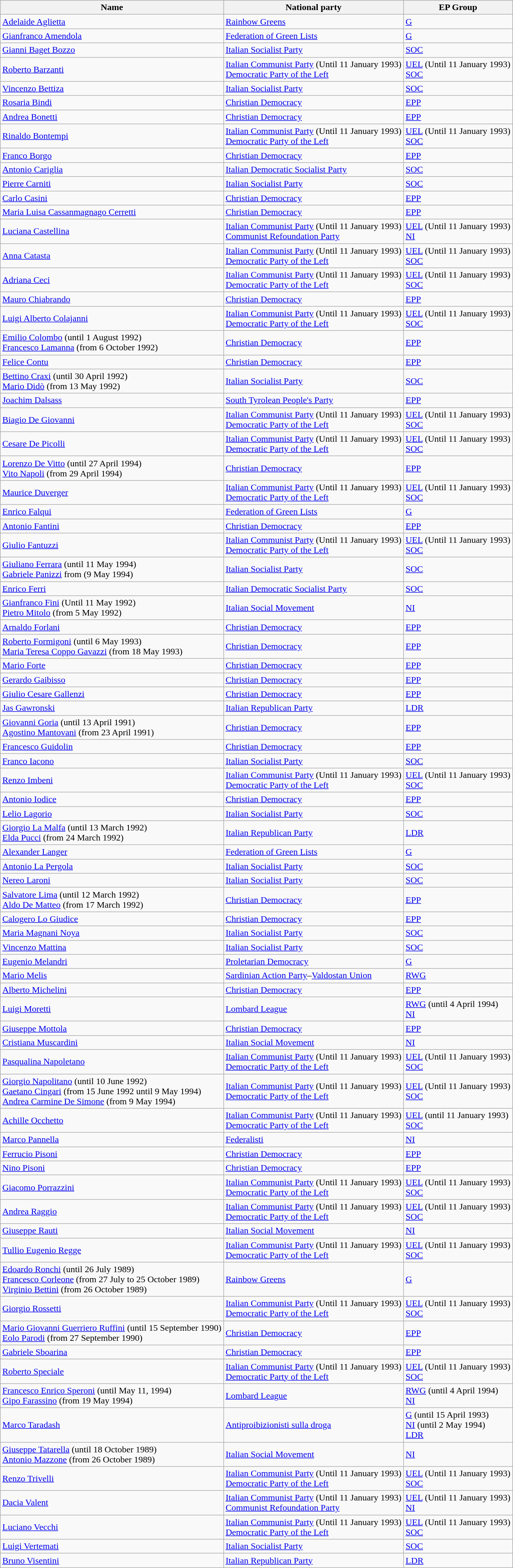<table class="sortable wikitable">
<tr>
<th>Name</th>
<th>National party</th>
<th>EP Group</th>
</tr>
<tr>
<td><a href='#'>Adelaide Aglietta</a></td>
<td> <a href='#'>Rainbow Greens</a></td>
<td> <a href='#'>G</a></td>
</tr>
<tr>
<td><a href='#'>Gianfranco Amendola</a></td>
<td> <a href='#'>Federation of Green Lists</a></td>
<td> <a href='#'>G</a></td>
</tr>
<tr>
<td><a href='#'>Gianni Baget Bozzo</a></td>
<td> <a href='#'>Italian Socialist Party</a></td>
<td> <a href='#'>SOC</a></td>
</tr>
<tr>
<td><a href='#'>Roberto Barzanti</a></td>
<td> <a href='#'>Italian Communist Party</a> (Until 11 January 1993)<br> <a href='#'>Democratic Party of the Left</a></td>
<td> <a href='#'>UEL</a> (Until 11 January 1993)<br> <a href='#'>SOC</a></td>
</tr>
<tr>
<td><a href='#'>Vincenzo Bettiza</a></td>
<td> <a href='#'>Italian Socialist Party</a></td>
<td> <a href='#'>SOC</a></td>
</tr>
<tr>
<td><a href='#'>Rosaria Bindi</a></td>
<td> <a href='#'>Christian Democracy</a></td>
<td> <a href='#'>EPP</a></td>
</tr>
<tr>
<td><a href='#'>Andrea Bonetti</a></td>
<td> <a href='#'>Christian Democracy</a></td>
<td> <a href='#'>EPP</a></td>
</tr>
<tr>
<td><a href='#'>Rinaldo Bontempi</a></td>
<td> <a href='#'>Italian Communist Party</a> (Until 11 January 1993)<br> <a href='#'>Democratic Party of the Left</a></td>
<td> <a href='#'>UEL</a> (Until 11 January 1993)<br> <a href='#'>SOC</a></td>
</tr>
<tr>
<td><a href='#'>Franco Borgo</a></td>
<td> <a href='#'>Christian Democracy</a></td>
<td> <a href='#'>EPP</a></td>
</tr>
<tr>
<td><a href='#'>Antonio Cariglia</a></td>
<td> <a href='#'>Italian Democratic Socialist Party</a></td>
<td> <a href='#'>SOC</a></td>
</tr>
<tr>
<td><a href='#'>Pierre Carniti</a></td>
<td> <a href='#'>Italian Socialist Party</a></td>
<td> <a href='#'>SOC</a></td>
</tr>
<tr>
<td><a href='#'>Carlo Casini</a></td>
<td> <a href='#'>Christian Democracy</a></td>
<td> <a href='#'>EPP</a></td>
</tr>
<tr>
<td><a href='#'>Maria Luisa Cassanmagnago Cerretti</a></td>
<td> <a href='#'>Christian Democracy</a></td>
<td> <a href='#'>EPP</a></td>
</tr>
<tr>
<td><a href='#'>Luciana Castellina</a></td>
<td> <a href='#'>Italian Communist Party</a> (Until 11 January 1993)<br> <a href='#'>Communist Refoundation Party</a></td>
<td> <a href='#'>UEL</a> (Until 11 January 1993)<br> <a href='#'>NI</a></td>
</tr>
<tr>
<td><a href='#'>Anna Catasta</a></td>
<td> <a href='#'>Italian Communist Party</a> (Until 11 January 1993)<br> <a href='#'>Democratic Party of the Left</a></td>
<td> <a href='#'>UEL</a> (Until 11 January 1993)<br> <a href='#'>SOC</a></td>
</tr>
<tr>
<td><a href='#'>Adriana Ceci</a></td>
<td> <a href='#'>Italian Communist Party</a> (Until 11 January 1993)<br> <a href='#'>Democratic Party of the Left</a></td>
<td> <a href='#'>UEL</a> (Until 11 January 1993)<br> <a href='#'>SOC</a></td>
</tr>
<tr>
<td><a href='#'>Mauro Chiabrando</a></td>
<td> <a href='#'>Christian Democracy</a></td>
<td> <a href='#'>EPP</a></td>
</tr>
<tr>
<td><a href='#'>Luigi Alberto Colajanni</a></td>
<td> <a href='#'>Italian Communist Party</a> (Until 11 January 1993)<br> <a href='#'>Democratic Party of the Left</a></td>
<td> <a href='#'>UEL</a> (Until 11 January 1993)<br> <a href='#'>SOC</a></td>
</tr>
<tr>
<td><a href='#'>Emilio Colombo</a> (until 1 August 1992)<br><a href='#'>Francesco Lamanna</a> (from 6 October 1992)</td>
<td> <a href='#'>Christian Democracy</a></td>
<td> <a href='#'>EPP</a></td>
</tr>
<tr>
<td><a href='#'>Felice Contu</a></td>
<td> <a href='#'>Christian Democracy</a></td>
<td> <a href='#'>EPP</a></td>
</tr>
<tr>
<td><a href='#'>Bettino Craxi</a> (until 30 April 1992)<br><a href='#'>Mario Didò</a> (from 13 May 1992)</td>
<td> <a href='#'>Italian Socialist Party</a></td>
<td> <a href='#'>SOC</a></td>
</tr>
<tr>
<td><a href='#'>Joachim Dalsass</a></td>
<td> <a href='#'>South Tyrolean People's Party</a></td>
<td> <a href='#'>EPP</a></td>
</tr>
<tr>
<td><a href='#'>Biagio De Giovanni</a></td>
<td> <a href='#'>Italian Communist Party</a> (Until 11 January 1993)<br> <a href='#'>Democratic Party of the Left</a></td>
<td> <a href='#'>UEL</a> (Until 11 January 1993)<br> <a href='#'>SOC</a></td>
</tr>
<tr>
<td><a href='#'>Cesare De Picolli</a></td>
<td> <a href='#'>Italian Communist Party</a> (Until 11 January 1993)<br> <a href='#'>Democratic Party of the Left</a></td>
<td> <a href='#'>UEL</a> (Until 11 January 1993)<br> <a href='#'>SOC</a></td>
</tr>
<tr>
<td><a href='#'>Lorenzo De Vitto</a> (until 27 April 1994)<br><a href='#'>Vito Napoli</a> (from 29 April 1994)</td>
<td> <a href='#'>Christian Democracy</a></td>
<td> <a href='#'>EPP</a></td>
</tr>
<tr>
<td><a href='#'>Maurice Duverger</a></td>
<td> <a href='#'>Italian Communist Party</a> (Until 11 January 1993)<br> <a href='#'>Democratic Party of the Left</a></td>
<td> <a href='#'>UEL</a> (Until 11 January 1993)<br> <a href='#'>SOC</a></td>
</tr>
<tr>
<td><a href='#'>Enrico Falqui</a></td>
<td> <a href='#'>Federation of Green Lists</a></td>
<td> <a href='#'>G</a></td>
</tr>
<tr>
<td><a href='#'>Antonio Fantini</a></td>
<td> <a href='#'>Christian Democracy</a></td>
<td> <a href='#'>EPP</a></td>
</tr>
<tr>
<td><a href='#'>Giulio Fantuzzi</a></td>
<td> <a href='#'>Italian Communist Party</a> (Until 11 January 1993)<br> <a href='#'>Democratic Party of the Left</a></td>
<td> <a href='#'>UEL</a> (Until 11 January 1993)<br> <a href='#'>SOC</a></td>
</tr>
<tr>
<td><a href='#'>Giuliano Ferrara</a> (until 11 May 1994)<br><a href='#'>Gabriele Panizzi</a> from (9 May 1994)</td>
<td> <a href='#'>Italian Socialist Party</a></td>
<td> <a href='#'>SOC</a></td>
</tr>
<tr>
<td><a href='#'>Enrico Ferri</a></td>
<td> <a href='#'>Italian Democratic Socialist Party</a></td>
<td> <a href='#'>SOC</a></td>
</tr>
<tr>
<td><a href='#'>Gianfranco Fini</a> (Until 11 May 1992)<br><a href='#'>Pietro Mitolo</a> (from 5 May 1992)</td>
<td> <a href='#'>Italian Social Movement</a></td>
<td> <a href='#'>NI</a></td>
</tr>
<tr>
<td><a href='#'>Arnaldo Forlani</a></td>
<td> <a href='#'>Christian Democracy</a></td>
<td> <a href='#'>EPP</a></td>
</tr>
<tr>
<td><a href='#'>Roberto Formigoni</a> (until 6 May 1993)<br><a href='#'>Maria Teresa Coppo Gavazzi</a> (from 18 May 1993)</td>
<td> <a href='#'>Christian Democracy</a></td>
<td> <a href='#'>EPP</a></td>
</tr>
<tr>
<td><a href='#'>Mario Forte</a></td>
<td> <a href='#'>Christian Democracy</a></td>
<td> <a href='#'>EPP</a></td>
</tr>
<tr>
<td><a href='#'>Gerardo Gaibisso</a></td>
<td> <a href='#'>Christian Democracy</a></td>
<td> <a href='#'>EPP</a></td>
</tr>
<tr>
<td><a href='#'>Giulio Cesare Gallenzi</a></td>
<td> <a href='#'>Christian Democracy</a></td>
<td> <a href='#'>EPP</a></td>
</tr>
<tr>
<td><a href='#'>Jas Gawronski</a></td>
<td> <a href='#'>Italian Republican Party</a></td>
<td><a href='#'> LDR</a></td>
</tr>
<tr>
<td><a href='#'>Giovanni Goria</a> (until 13 April 1991)<br><a href='#'>Agostino Mantovani</a> (from 23 April 1991)</td>
<td> <a href='#'>Christian Democracy</a></td>
<td> <a href='#'>EPP</a></td>
</tr>
<tr>
<td><a href='#'>Francesco Guidolin</a></td>
<td> <a href='#'>Christian Democracy</a></td>
<td> <a href='#'>EPP</a></td>
</tr>
<tr>
<td><a href='#'>Franco Iacono</a></td>
<td> <a href='#'>Italian Socialist Party</a></td>
<td> <a href='#'>SOC</a></td>
</tr>
<tr>
<td><a href='#'>Renzo Imbeni</a></td>
<td> <a href='#'>Italian Communist Party</a> (Until 11 January 1993)<br> <a href='#'>Democratic Party of the Left</a></td>
<td> <a href='#'>UEL</a> (Until 11 January 1993)<br> <a href='#'>SOC</a></td>
</tr>
<tr>
<td><a href='#'>Antonio Iodice</a></td>
<td> <a href='#'>Christian Democracy</a></td>
<td> <a href='#'>EPP</a></td>
</tr>
<tr>
<td><a href='#'>Lelio Lagorio</a></td>
<td> <a href='#'>Italian Socialist Party</a></td>
<td> <a href='#'>SOC</a></td>
</tr>
<tr>
<td><a href='#'>Giorgio La Malfa</a> (until 13 March 1992)<br><a href='#'>Elda Pucci</a> (from 24 March 1992)</td>
<td> <a href='#'>Italian Republican Party</a></td>
<td> <a href='#'>LDR</a></td>
</tr>
<tr>
<td><a href='#'>Alexander Langer</a></td>
<td> <a href='#'>Federation of Green Lists</a></td>
<td> <a href='#'>G</a></td>
</tr>
<tr>
<td><a href='#'>Antonio La Pergola</a></td>
<td> <a href='#'>Italian Socialist Party</a></td>
<td> <a href='#'>SOC</a></td>
</tr>
<tr>
<td><a href='#'>Nereo Laroni</a></td>
<td> <a href='#'>Italian Socialist Party</a></td>
<td> <a href='#'>SOC</a></td>
</tr>
<tr>
<td><a href='#'>Salvatore Lima</a> (until 12 March 1992)<br><a href='#'>Aldo De Matteo</a> (from 17 March 1992)</td>
<td> <a href='#'>Christian Democracy</a></td>
<td> <a href='#'>EPP</a></td>
</tr>
<tr>
<td><a href='#'>Calogero Lo Giudice</a></td>
<td> <a href='#'>Christian Democracy</a></td>
<td> <a href='#'>EPP</a></td>
</tr>
<tr>
<td><a href='#'>Maria Magnani Noya</a></td>
<td> <a href='#'>Italian Socialist Party</a></td>
<td> <a href='#'>SOC</a></td>
</tr>
<tr>
<td><a href='#'>Vincenzo Mattina</a></td>
<td> <a href='#'>Italian Socialist Party</a></td>
<td> <a href='#'>SOC</a></td>
</tr>
<tr>
<td><a href='#'>Eugenio Melandri</a></td>
<td> <a href='#'>Proletarian Democracy</a></td>
<td> <a href='#'>G</a></td>
</tr>
<tr>
<td><a href='#'>Mario Melis</a></td>
<td> <a href='#'>Sardinian Action Party</a>–<a href='#'>Valdostan Union</a></td>
<td> <a href='#'>RWG</a></td>
</tr>
<tr>
<td><a href='#'>Alberto Michelini</a></td>
<td> <a href='#'>Christian Democracy</a></td>
<td> <a href='#'>EPP</a></td>
</tr>
<tr>
<td><a href='#'>Luigi Moretti</a></td>
<td> <a href='#'>Lombard League</a></td>
<td> <a href='#'>RWG</a> (until 4 April 1994)<br> <a href='#'>NI</a></td>
</tr>
<tr>
<td><a href='#'>Giuseppe Mottola</a></td>
<td> <a href='#'>Christian Democracy</a></td>
<td> <a href='#'>EPP</a></td>
</tr>
<tr>
<td><a href='#'>Cristiana Muscardini</a></td>
<td> <a href='#'>Italian Social Movement</a></td>
<td> <a href='#'>NI</a></td>
</tr>
<tr>
<td><a href='#'>Pasqualina Napoletano</a></td>
<td> <a href='#'>Italian Communist Party</a> (Until 11 January 1993)<br> <a href='#'>Democratic Party of the Left</a></td>
<td> <a href='#'>UEL</a> (Until 11 January 1993)<br> <a href='#'>SOC</a></td>
</tr>
<tr>
<td><a href='#'>Giorgio Napolitano</a> (until 10 June 1992)<br><a href='#'>Gaetano Cingari</a> (from 15 June 1992 until 9 May 1994)<br><a href='#'>Andrea Carmine De Simone</a> (from 9 May 1994)</td>
<td> <a href='#'>Italian Communist Party</a> (Until 11 January 1993)<br> <a href='#'>Democratic Party of the Left</a></td>
<td> <a href='#'>UEL</a> (Until 11 January 1993)<br> <a href='#'>SOC</a></td>
</tr>
<tr>
<td><a href='#'>Achille Occhetto</a></td>
<td> <a href='#'>Italian Communist Party</a> (Until 11 January 1993)<br> <a href='#'>Democratic Party of the Left</a></td>
<td> <a href='#'>UEL</a> (until 11 January 1993)<br> <a href='#'>SOC</a></td>
</tr>
<tr>
<td><a href='#'>Marco Pannella</a></td>
<td> <a href='#'>Federalisti</a></td>
<td> <a href='#'>NI</a></td>
</tr>
<tr>
<td><a href='#'>Ferrucio Pisoni</a></td>
<td> <a href='#'>Christian Democracy</a></td>
<td> <a href='#'>EPP</a></td>
</tr>
<tr>
<td><a href='#'>Nino Pisoni</a></td>
<td> <a href='#'>Christian Democracy</a></td>
<td> <a href='#'>EPP</a></td>
</tr>
<tr>
<td><a href='#'>Giacomo Porrazzini</a></td>
<td> <a href='#'>Italian Communist Party</a> (Until 11 January 1993)<br> <a href='#'>Democratic Party of the Left</a></td>
<td> <a href='#'>UEL</a> (Until 11 January 1993)<br> <a href='#'>SOC</a></td>
</tr>
<tr>
<td><a href='#'>Andrea Raggio</a></td>
<td> <a href='#'>Italian Communist Party</a> (Until 11 January 1993)<br> <a href='#'>Democratic Party of the Left</a></td>
<td> <a href='#'>UEL</a> (Until 11 January 1993)<br> <a href='#'>SOC</a></td>
</tr>
<tr>
<td><a href='#'>Giuseppe Rauti</a></td>
<td> <a href='#'>Italian Social Movement</a></td>
<td> <a href='#'>NI</a></td>
</tr>
<tr>
<td><a href='#'>Tullio Eugenio Regge</a></td>
<td> <a href='#'>Italian Communist Party</a> (Until 11 January 1993)<br> <a href='#'>Democratic Party of the Left</a></td>
<td> <a href='#'>UEL</a> (Until 11 January 1993)<br> <a href='#'>SOC</a></td>
</tr>
<tr>
<td><a href='#'>Edoardo Ronchi</a> (until 26 July 1989)<br><a href='#'>Francesco Corleone</a> (from 27 July to 25 October 1989)<br><a href='#'>Virginio Bettini</a> (from 26 October 1989)</td>
<td> <a href='#'>Rainbow Greens</a></td>
<td> <a href='#'>G</a></td>
</tr>
<tr>
<td><a href='#'>Giorgio Rossetti</a></td>
<td> <a href='#'>Italian Communist Party</a> (Until 11 January 1993)<br> <a href='#'>Democratic Party of the Left</a></td>
<td> <a href='#'>UEL</a> (Until 11 January 1993)<br> <a href='#'>SOC</a></td>
</tr>
<tr>
<td><a href='#'>Mario Giovanni Guerriero Ruffini</a> (until 15 September 1990)<br><a href='#'>Eolo Parodi</a> (from 27 September 1990)</td>
<td> <a href='#'>Christian Democracy</a></td>
<td> <a href='#'>EPP</a></td>
</tr>
<tr>
<td><a href='#'>Gabriele Sboarina</a></td>
<td> <a href='#'>Christian Democracy</a></td>
<td> <a href='#'>EPP</a></td>
</tr>
<tr>
<td><a href='#'>Roberto Speciale</a></td>
<td> <a href='#'>Italian Communist Party</a> (Until 11 January 1993)<br> <a href='#'>Democratic Party of the Left</a></td>
<td> <a href='#'>UEL</a> (Until 11 January 1993)<br> <a href='#'>SOC</a></td>
</tr>
<tr>
<td><a href='#'>Francesco Enrico Speroni</a> (until May 11, 1994)<br><a href='#'>Gipo Farassino</a> (from 19 May 1994)</td>
<td> <a href='#'>Lombard League</a></td>
<td> <a href='#'>RWG</a> (until 4 April 1994)<br> <a href='#'>NI</a></td>
</tr>
<tr>
<td><a href='#'>Marco Taradash</a></td>
<td> <a href='#'>Antiproibizionisti sulla droga</a></td>
<td> <a href='#'>G</a> (until 15 April 1993)<br> <a href='#'>NI</a> (until 2 May 1994)<br><a href='#'> LDR</a></td>
</tr>
<tr>
<td><a href='#'>Giuseppe Tatarella</a> (until 18 October 1989)<br><a href='#'>Antonio Mazzone</a> (from 26 October 1989)</td>
<td> <a href='#'>Italian Social Movement</a></td>
<td> <a href='#'>NI</a></td>
</tr>
<tr>
<td><a href='#'>Renzo Trivelli</a></td>
<td> <a href='#'>Italian Communist Party</a> (Until 11 January 1993)<br> <a href='#'>Democratic Party of the Left</a></td>
<td> <a href='#'>UEL</a> (Until 11 January 1993)<br> <a href='#'>SOC</a></td>
</tr>
<tr>
<td><a href='#'>Dacia Valent</a></td>
<td> <a href='#'>Italian Communist Party</a> (Until 11 January 1993)<br> <a href='#'>Communist Refoundation Party</a></td>
<td> <a href='#'>UEL</a> (Until 11 January 1993)<br> <a href='#'>NI</a></td>
</tr>
<tr>
<td><a href='#'>Luciano Vecchi</a></td>
<td> <a href='#'>Italian Communist Party</a> (Until 11 January 1993)<br> <a href='#'>Democratic Party of the Left</a></td>
<td> <a href='#'>UEL</a> (Until 11 January 1993)<br> <a href='#'>SOC</a></td>
</tr>
<tr>
<td><a href='#'>Luigi Vertemati</a></td>
<td> <a href='#'>Italian Socialist Party</a></td>
<td> <a href='#'>SOC</a></td>
</tr>
<tr>
<td><a href='#'>Bruno Visentini</a></td>
<td> <a href='#'>Italian Republican Party</a></td>
<td><a href='#'> LDR</a></td>
</tr>
</table>
